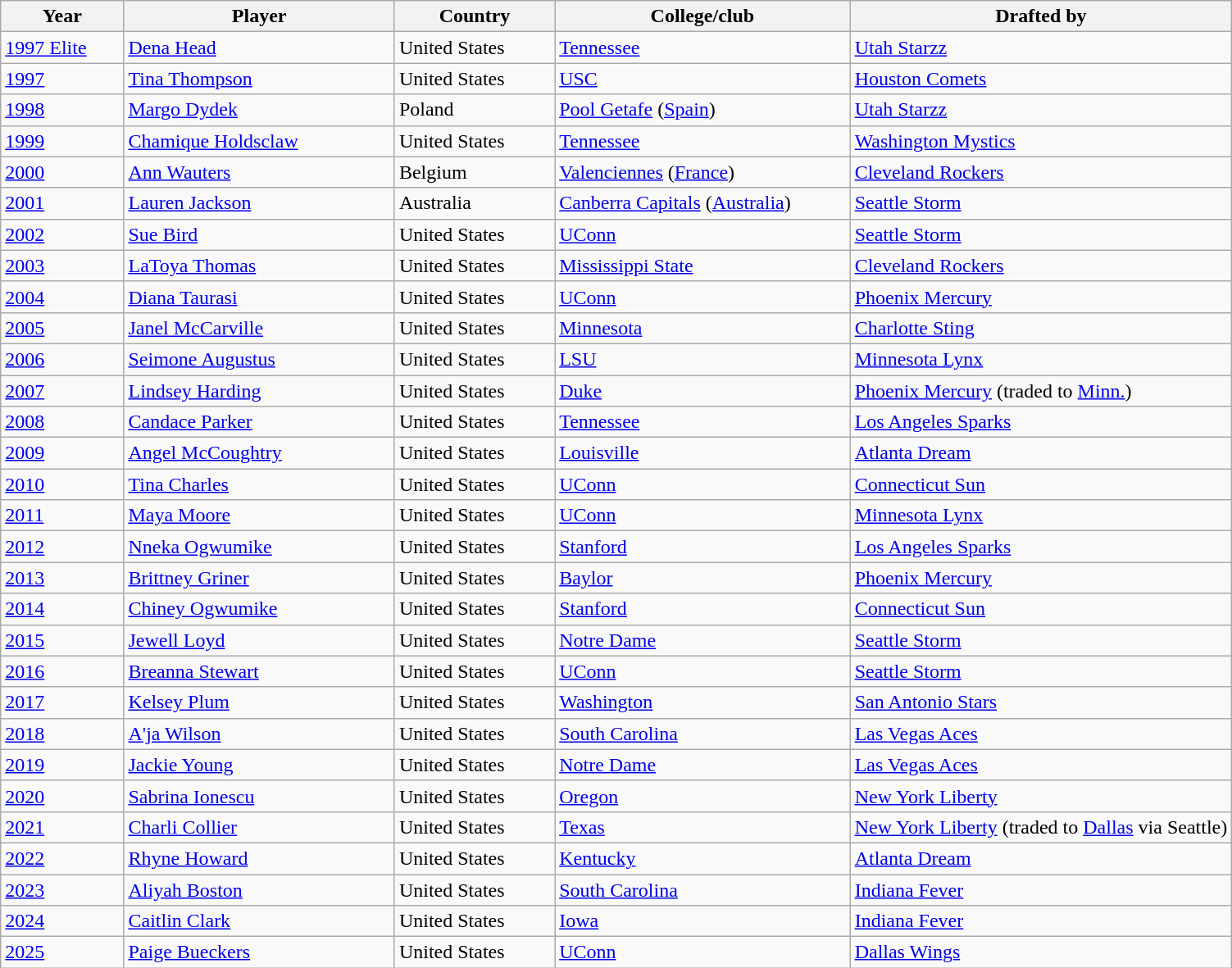<table class="wikitable">
<tr>
<th width=10%>Year</th>
<th width=22%>Player</th>
<th width=13%>Country</th>
<th width=24%>College/club</th>
<th width=53%>Drafted by</th>
</tr>
<tr>
<td><a href='#'>1997 Elite</a></td>
<td><a href='#'>Dena Head</a></td>
<td>United States</td>
<td><a href='#'>Tennessee</a></td>
<td><a href='#'>Utah Starzz</a></td>
</tr>
<tr>
<td><a href='#'>1997</a></td>
<td><a href='#'>Tina Thompson</a></td>
<td>United States</td>
<td><a href='#'>USC</a></td>
<td><a href='#'>Houston Comets</a></td>
</tr>
<tr>
<td><a href='#'>1998</a></td>
<td><a href='#'>Margo Dydek</a></td>
<td>Poland</td>
<td><a href='#'>Pool Getafe</a> (<a href='#'>Spain</a>)</td>
<td><a href='#'>Utah Starzz</a></td>
</tr>
<tr>
<td><a href='#'>1999</a></td>
<td><a href='#'>Chamique Holdsclaw</a></td>
<td>United States</td>
<td><a href='#'>Tennessee</a></td>
<td><a href='#'>Washington Mystics</a></td>
</tr>
<tr>
<td><a href='#'>2000</a></td>
<td><a href='#'>Ann Wauters</a></td>
<td>Belgium</td>
<td><a href='#'>Valenciennes</a> (<a href='#'>France</a>)</td>
<td><a href='#'>Cleveland Rockers</a></td>
</tr>
<tr>
<td><a href='#'>2001</a></td>
<td><a href='#'>Lauren Jackson</a></td>
<td>Australia</td>
<td><a href='#'>Canberra Capitals</a> (<a href='#'>Australia</a>)</td>
<td><a href='#'>Seattle Storm</a></td>
</tr>
<tr>
<td><a href='#'>2002</a></td>
<td><a href='#'>Sue Bird</a></td>
<td>United States</td>
<td><a href='#'>UConn</a></td>
<td><a href='#'>Seattle Storm</a></td>
</tr>
<tr>
<td><a href='#'>2003</a></td>
<td><a href='#'>LaToya Thomas</a></td>
<td>United States</td>
<td><a href='#'>Mississippi State</a></td>
<td><a href='#'>Cleveland Rockers</a></td>
</tr>
<tr>
<td><a href='#'>2004</a></td>
<td><a href='#'>Diana Taurasi</a></td>
<td>United States</td>
<td><a href='#'>UConn</a></td>
<td><a href='#'>Phoenix Mercury</a></td>
</tr>
<tr>
<td><a href='#'>2005</a></td>
<td><a href='#'>Janel McCarville</a></td>
<td>United States</td>
<td><a href='#'>Minnesota</a></td>
<td><a href='#'>Charlotte Sting</a></td>
</tr>
<tr>
<td><a href='#'>2006</a></td>
<td><a href='#'>Seimone Augustus</a></td>
<td>United States</td>
<td><a href='#'>LSU</a></td>
<td><a href='#'>Minnesota Lynx</a></td>
</tr>
<tr>
<td><a href='#'>2007</a></td>
<td><a href='#'>Lindsey Harding</a></td>
<td>United States</td>
<td><a href='#'>Duke</a></td>
<td><a href='#'>Phoenix Mercury</a> (traded to <a href='#'>Minn.</a>)</td>
</tr>
<tr>
<td><a href='#'>2008</a></td>
<td><a href='#'>Candace Parker</a></td>
<td>United States</td>
<td><a href='#'>Tennessee</a></td>
<td><a href='#'>Los Angeles Sparks</a></td>
</tr>
<tr>
<td><a href='#'>2009</a></td>
<td><a href='#'>Angel McCoughtry</a></td>
<td>United States</td>
<td><a href='#'>Louisville</a></td>
<td><a href='#'>Atlanta Dream</a></td>
</tr>
<tr>
<td><a href='#'>2010</a></td>
<td><a href='#'>Tina Charles</a></td>
<td>United States</td>
<td><a href='#'>UConn</a></td>
<td><a href='#'>Connecticut Sun</a></td>
</tr>
<tr>
<td><a href='#'>2011</a></td>
<td><a href='#'>Maya Moore</a></td>
<td>United States</td>
<td><a href='#'>UConn</a></td>
<td><a href='#'>Minnesota Lynx</a></td>
</tr>
<tr>
<td><a href='#'>2012</a></td>
<td><a href='#'>Nneka Ogwumike</a></td>
<td>United States</td>
<td><a href='#'>Stanford</a></td>
<td><a href='#'>Los Angeles Sparks</a></td>
</tr>
<tr>
<td><a href='#'>2013</a></td>
<td><a href='#'>Brittney Griner</a></td>
<td>United States</td>
<td><a href='#'>Baylor</a></td>
<td><a href='#'>Phoenix Mercury</a></td>
</tr>
<tr>
<td><a href='#'>2014</a></td>
<td><a href='#'>Chiney Ogwumike</a></td>
<td>United States</td>
<td><a href='#'>Stanford</a></td>
<td><a href='#'>Connecticut Sun</a></td>
</tr>
<tr>
<td><a href='#'>2015</a></td>
<td><a href='#'>Jewell Loyd</a></td>
<td>United States</td>
<td><a href='#'>Notre Dame</a></td>
<td><a href='#'>Seattle Storm</a></td>
</tr>
<tr>
<td><a href='#'>2016</a></td>
<td><a href='#'>Breanna Stewart</a></td>
<td>United States</td>
<td><a href='#'>UConn</a></td>
<td><a href='#'>Seattle Storm</a></td>
</tr>
<tr>
<td><a href='#'>2017</a></td>
<td><a href='#'>Kelsey Plum</a></td>
<td>United States</td>
<td><a href='#'>Washington</a></td>
<td><a href='#'>San Antonio Stars</a></td>
</tr>
<tr>
<td><a href='#'>2018</a></td>
<td><a href='#'>A'ja Wilson</a></td>
<td>United States</td>
<td><a href='#'>South Carolina</a></td>
<td><a href='#'>Las Vegas Aces</a></td>
</tr>
<tr>
<td><a href='#'>2019</a></td>
<td><a href='#'>Jackie Young</a></td>
<td>United States</td>
<td><a href='#'>Notre Dame</a></td>
<td><a href='#'>Las Vegas Aces</a></td>
</tr>
<tr>
<td><a href='#'>2020</a></td>
<td><a href='#'>Sabrina Ionescu</a></td>
<td>United States</td>
<td><a href='#'>Oregon</a></td>
<td><a href='#'>New York Liberty</a></td>
</tr>
<tr>
<td><a href='#'>2021</a></td>
<td><a href='#'>Charli Collier</a></td>
<td>United States</td>
<td><a href='#'>Texas</a></td>
<td><a href='#'>New York Liberty</a> (traded to <a href='#'>Dallas</a> via Seattle)</td>
</tr>
<tr>
<td><a href='#'>2022</a></td>
<td><a href='#'>Rhyne Howard</a></td>
<td>United States</td>
<td><a href='#'>Kentucky</a></td>
<td><a href='#'>Atlanta Dream</a></td>
</tr>
<tr>
<td><a href='#'>2023</a></td>
<td><a href='#'>Aliyah Boston</a></td>
<td>United States</td>
<td><a href='#'>South Carolina</a></td>
<td><a href='#'>Indiana Fever</a></td>
</tr>
<tr>
<td><a href='#'>2024</a></td>
<td><a href='#'>Caitlin Clark</a> </td>
<td>United States</td>
<td><a href='#'>Iowa</a></td>
<td><a href='#'>Indiana Fever</a></td>
</tr>
<tr>
<td><a href='#'>2025</a></td>
<td><a href='#'>Paige Bueckers</a></td>
<td>United States</td>
<td><a href='#'>UConn</a></td>
<td><a href='#'>Dallas Wings</a></td>
</tr>
</table>
